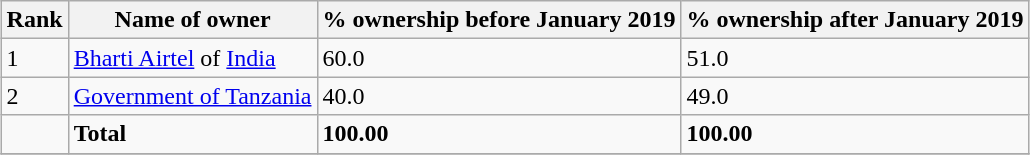<table class="wikitable sortable" style="margin-left:auto;margin-right:auto">
<tr>
<th style="width:2em;">Rank</th>
<th>Name of owner</th>
<th>% ownership before January 2019</th>
<th>% ownership after January 2019</th>
</tr>
<tr>
<td>1</td>
<td><a href='#'>Bharti Airtel</a> of <a href='#'>India</a></td>
<td>60.0</td>
<td>51.0</td>
</tr>
<tr>
<td>2</td>
<td><a href='#'>Government of Tanzania</a></td>
<td>40.0</td>
<td>49.0</td>
</tr>
<tr>
<td></td>
<td><strong>Total</strong></td>
<td><strong>100.00</strong></td>
<td><strong>100.00</strong></td>
</tr>
<tr>
</tr>
</table>
